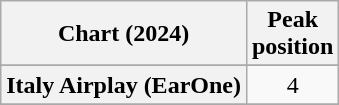<table class="wikitable sortable plainrowheaders" style="text-align:center;">
<tr>
<th>Chart (2024)</th>
<th>Peak<br>position</th>
</tr>
<tr>
</tr>
<tr>
<th scope="row">Italy Airplay (EarOne)</th>
<td>4</td>
</tr>
<tr>
</tr>
</table>
